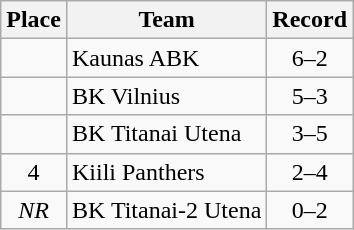<table class=wikitable style=text-align:center>
<tr>
<th>Place</th>
<th>Team</th>
<th>Record</th>
</tr>
<tr>
<td></td>
<td style="text-align:left;"> Kaunas ABK</td>
<td>6–2</td>
</tr>
<tr>
<td></td>
<td style="text-align:left;"> BK Vilnius</td>
<td>5–3</td>
</tr>
<tr>
<td></td>
<td style="text-align:left;"> BK Titanai Utena</td>
<td>3–5</td>
</tr>
<tr>
<td>4</td>
<td style="text-align:left;"> Kiili Panthers</td>
<td>2–4</td>
</tr>
<tr>
<td><em>NR</em></td>
<td style="text-align:left;"> BK Titanai-2 Utena</td>
<td>0–2</td>
</tr>
</table>
